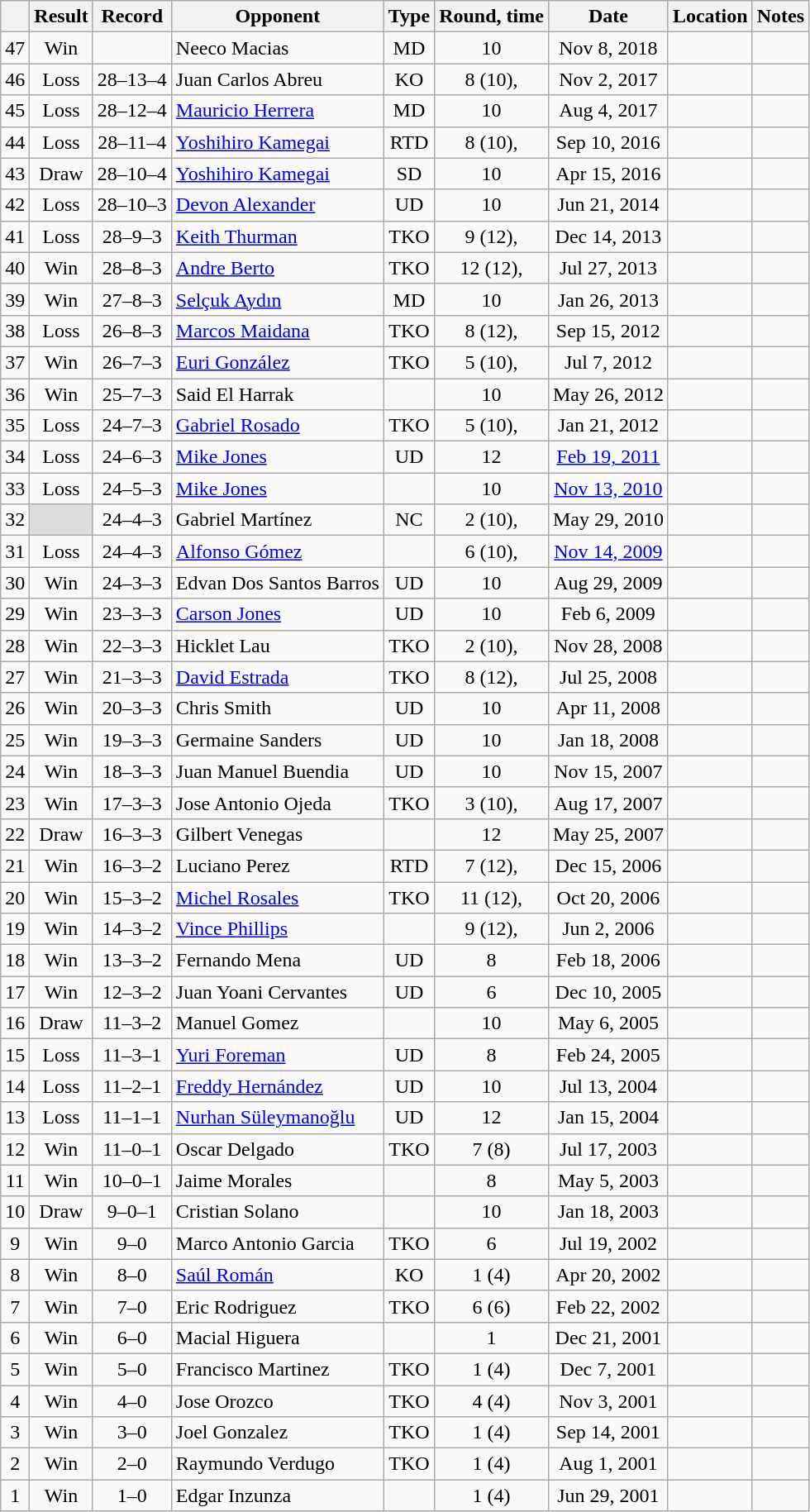<table class="wikitable" style="text-align:center">
<tr>
<th></th>
<th>Result</th>
<th>Record</th>
<th>Opponent</th>
<th>Type</th>
<th>Round, time</th>
<th>Date</th>
<th>Location</th>
<th>Notes</th>
</tr>
<tr>
<td>47</td>
<td>Win</td>
<td></td>
<td style="text-align:left;">Neeco Macias</td>
<td>MD</td>
<td>10</td>
<td>Nov 8, 2018</td>
<td style="text-align:left;"></td>
<td></td>
</tr>
<tr>
<td>46</td>
<td>Loss</td>
<td>28–13–4 </td>
<td style="text-align:left;">Juan Carlos Abreu</td>
<td>KO</td>
<td>8 (10), </td>
<td>Nov 2, 2017</td>
<td style="text-align:left;"></td>
<td></td>
</tr>
<tr>
<td>45</td>
<td>Loss</td>
<td>28–12–4 </td>
<td style="text-align:left;"><a href='#'>Mauricio Herrera</a></td>
<td>MD</td>
<td>10</td>
<td>Aug 4, 2017</td>
<td style="text-align:left;"></td>
<td></td>
</tr>
<tr>
<td>44</td>
<td>Loss</td>
<td>28–11–4 </td>
<td style="text-align:left;"><a href='#'>Yoshihiro Kamegai</a></td>
<td>RTD</td>
<td>8 (10), </td>
<td>Sep 10, 2016</td>
<td style="text-align:left;"></td>
<td></td>
</tr>
<tr>
<td>43</td>
<td>Draw</td>
<td>28–10–4 </td>
<td style="text-align:left;"><a href='#'>Yoshihiro Kamegai</a></td>
<td>SD</td>
<td>10</td>
<td>Apr 15, 2016</td>
<td style="text-align:left;"></td>
<td></td>
</tr>
<tr>
<td>42</td>
<td>Loss</td>
<td>28–10–3 </td>
<td style="text-align:left;"><a href='#'>Devon Alexander</a></td>
<td>UD</td>
<td>10</td>
<td>Jun 21, 2014</td>
<td style="text-align:left;"></td>
<td></td>
</tr>
<tr>
<td>41</td>
<td>Loss</td>
<td>28–9–3 </td>
<td style="text-align:left;"><a href='#'>Keith Thurman</a></td>
<td>TKO</td>
<td>9 (12), </td>
<td>Dec 14, 2013</td>
<td style="text-align:left;"></td>
<td style="text-align:left;"></td>
</tr>
<tr>
<td>40</td>
<td>Win</td>
<td>28–8–3 </td>
<td style="text-align:left;"><a href='#'>Andre Berto</a></td>
<td>TKO</td>
<td>12 (12), </td>
<td>Jul 27, 2013</td>
<td style="text-align:left;"></td>
<td style="text-align:left;"></td>
</tr>
<tr>
<td>39</td>
<td>Win</td>
<td>27–8–3 </td>
<td style="text-align:left;"><a href='#'>Selçuk Aydın</a></td>
<td>MD</td>
<td>10</td>
<td>Jan 26, 2013</td>
<td style="text-align:left;"></td>
<td></td>
</tr>
<tr>
<td>38</td>
<td>Loss</td>
<td>26–8–3 </td>
<td style="text-align:left;"><a href='#'>Marcos Maidana</a></td>
<td>TKO</td>
<td>8 (12), </td>
<td>Sep 15, 2012</td>
<td style="text-align:left;"></td>
<td style="text-align:left;"></td>
</tr>
<tr>
<td>37</td>
<td>Win</td>
<td>26–7–3 </td>
<td style="text-align:left;"><a href='#'>Euri González</a></td>
<td>TKO</td>
<td>5 (10), </td>
<td>Jul 7, 2012</td>
<td style="text-align:left;"></td>
<td></td>
</tr>
<tr>
<td>36</td>
<td>Win</td>
<td>25–7–3 </td>
<td style="text-align:left;">Said El Harrak</td>
<td></td>
<td>10</td>
<td>May 26, 2012</td>
<td style="text-align:left;"></td>
<td></td>
</tr>
<tr>
<td>35</td>
<td>Loss</td>
<td>24–7–3 </td>
<td style="text-align:left;"><a href='#'>Gabriel Rosado</a></td>
<td>TKO</td>
<td>5 (10), </td>
<td>Jan 21, 2012</td>
<td style="text-align:left;"></td>
<td></td>
</tr>
<tr>
<td>34</td>
<td>Loss</td>
<td>24–6–3 </td>
<td style="text-align:left;"><a href='#'>Mike Jones</a></td>
<td>UD</td>
<td>12</td>
<td><a href='#'>Feb 19, 2011</a></td>
<td style="text-align:left;"></td>
<td style="text-align:left;"></td>
</tr>
<tr>
<td>33</td>
<td>Loss</td>
<td>24–5–3 </td>
<td style="text-align:left;"><a href='#'>Mike Jones</a></td>
<td></td>
<td>10</td>
<td><a href='#'>Nov 13, 2010</a></td>
<td style="text-align:left;"></td>
<td style="text-align:left;"></td>
</tr>
<tr>
<td>32</td>
<td style="background:#DDD"></td>
<td>24–4–3 </td>
<td style="text-align:left;">Gabriel Martínez</td>
<td>NC</td>
<td>2 (10), </td>
<td>May 29, 2010</td>
<td style="text-align:left;"></td>
<td style="text-align:left;"></td>
</tr>
<tr>
<td>31</td>
<td>Loss</td>
<td>24–4–3</td>
<td style="text-align:left;"><a href='#'>Alfonso Gómez</a></td>
<td></td>
<td>6 (10), </td>
<td><a href='#'>Nov 14, 2009</a></td>
<td style="text-align:left;"></td>
<td style="text-align:left;"></td>
</tr>
<tr>
<td>30</td>
<td>Win</td>
<td>24–3–3</td>
<td style="text-align:left;">Edvan Dos Santos Barros</td>
<td>UD</td>
<td>10</td>
<td>Aug 29, 2009</td>
<td style="text-align:left;"></td>
<td></td>
</tr>
<tr>
<td>29</td>
<td>Win</td>
<td>23–3–3</td>
<td style="text-align:left;"><a href='#'>Carson Jones</a></td>
<td>UD</td>
<td>10</td>
<td>Feb 6, 2009</td>
<td style="text-align:left;"></td>
<td></td>
</tr>
<tr>
<td>28</td>
<td>Win</td>
<td>22–3–3</td>
<td style="text-align:left;">Hicklet Lau</td>
<td>TKO</td>
<td>2 (10), </td>
<td>Nov 28, 2008</td>
<td style="text-align:left;"></td>
<td></td>
</tr>
<tr>
<td>27</td>
<td>Win</td>
<td>21–3–3</td>
<td style="text-align:left;"><a href='#'>David Estrada</a></td>
<td>TKO</td>
<td>8 (12), </td>
<td>Jul 25, 2008</td>
<td style="text-align:left;"></td>
<td style="text-align:left;"></td>
</tr>
<tr>
<td>26</td>
<td>Win</td>
<td>20–3–3</td>
<td style="text-align:left;">Chris Smith</td>
<td>UD</td>
<td>10</td>
<td>Apr 11, 2008</td>
<td style="text-align:left;"></td>
<td style="text-align:left;"></td>
</tr>
<tr>
<td>25</td>
<td>Win</td>
<td>19–3–3</td>
<td style="text-align:left;">Germaine Sanders</td>
<td>UD</td>
<td>10</td>
<td>Jan 18, 2008</td>
<td style="text-align:left;"></td>
<td></td>
</tr>
<tr>
<td>24</td>
<td>Win</td>
<td>18–3–3</td>
<td style="text-align:left;">Juan Manuel Buendia</td>
<td>UD</td>
<td>10</td>
<td>Nov 15, 2007</td>
<td style="text-align:left;"></td>
<td></td>
</tr>
<tr>
<td>23</td>
<td>Win</td>
<td>17–3–3</td>
<td style="text-align:left;">Jose Antonio Ojeda</td>
<td>TKO</td>
<td>3 (10), </td>
<td>Aug 17, 2007</td>
<td style="text-align:left;"></td>
<td style="text-align:left;"></td>
</tr>
<tr>
<td>22</td>
<td>Draw</td>
<td>16–3–3</td>
<td style="text-align:left;">Gilbert Venegas</td>
<td></td>
<td>12</td>
<td>May 25, 2007</td>
<td style="text-align:left;"></td>
<td style="text-align:left;"></td>
</tr>
<tr>
<td>21</td>
<td>Win</td>
<td>16–3–2</td>
<td style="text-align:left;">Luciano Perez</td>
<td>RTD</td>
<td>7 (12), </td>
<td>Dec 15, 2006</td>
<td style="text-align:left;"></td>
<td style="text-align:left;"></td>
</tr>
<tr>
<td>20</td>
<td>Win</td>
<td>15–3–2</td>
<td style="text-align:left;"><a href='#'>Michel Rosales</a></td>
<td>TKO</td>
<td>11 (12), </td>
<td>Oct 20, 2006</td>
<td style="text-align:left;"></td>
<td style="text-align:left;"></td>
</tr>
<tr>
<td>19</td>
<td>Win</td>
<td>14–3–2</td>
<td style="text-align:left;"><a href='#'>Vince Phillips</a></td>
<td></td>
<td>9 (12), </td>
<td>Jun 2, 2006</td>
<td style="text-align:left;"></td>
<td style="text-align:left;"></td>
</tr>
<tr>
<td>18</td>
<td>Win</td>
<td>13–3–2</td>
<td style="text-align:left;">Fernando Mena</td>
<td>UD</td>
<td>8</td>
<td>Feb 18, 2006</td>
<td style="text-align:left;"></td>
<td></td>
</tr>
<tr>
<td>17</td>
<td>Win</td>
<td>12–3–2</td>
<td style="text-align:left;">Juan Yoani Cervantes</td>
<td>UD</td>
<td>6</td>
<td>Dec 10, 2005</td>
<td style="text-align:left;"></td>
<td></td>
</tr>
<tr>
<td>16</td>
<td>Draw</td>
<td>11–3–2</td>
<td style="text-align:left;">Manuel Gomez</td>
<td></td>
<td>10</td>
<td>May 6, 2005</td>
<td style="text-align:left;"></td>
<td></td>
</tr>
<tr>
<td>15</td>
<td>Loss</td>
<td>11–3–1</td>
<td style="text-align:left;"><a href='#'>Yuri Foreman</a></td>
<td>UD</td>
<td>8</td>
<td>Feb 24, 2005</td>
<td style="text-align:left;"></td>
<td></td>
</tr>
<tr>
<td>14</td>
<td>Loss</td>
<td>11–2–1</td>
<td style="text-align:left;"><a href='#'>Freddy Hernández</a></td>
<td>UD</td>
<td>10</td>
<td>Jul 13, 2004</td>
<td style="text-align:left;"></td>
<td></td>
</tr>
<tr>
<td>13</td>
<td>Loss</td>
<td>11–1–1</td>
<td style="text-align:left;"><a href='#'>Nurhan Süleymanoğlu</a></td>
<td>UD</td>
<td>12</td>
<td>Jan 15, 2004</td>
<td style="text-align:left;"></td>
<td style="text-align:left;"></td>
</tr>
<tr>
<td>12</td>
<td>Win</td>
<td>11–0–1</td>
<td style="text-align:left;">Oscar Delgado</td>
<td>TKO</td>
<td>7 (8)</td>
<td>Jul 17, 2003</td>
<td style="text-align:left;"></td>
<td></td>
</tr>
<tr>
<td>11</td>
<td>Win</td>
<td>10–0–1</td>
<td style="text-align:left;">Jaime Morales</td>
<td></td>
<td>8</td>
<td>May 5, 2003</td>
<td style="text-align:left;"></td>
<td></td>
</tr>
<tr>
<td>10</td>
<td>Draw</td>
<td>9–0–1</td>
<td style="text-align:left;">Cristian Solano</td>
<td></td>
<td>10</td>
<td>Jan 18, 2003</td>
<td style="text-align:left;"></td>
<td></td>
</tr>
<tr>
<td>9</td>
<td>Win</td>
<td>9–0</td>
<td style="text-align:left;">Marco Antonio Garcia</td>
<td>TKO</td>
<td>6</td>
<td>Jul 19, 2002</td>
<td style="text-align:left;"></td>
<td></td>
</tr>
<tr>
<td>8</td>
<td>Win</td>
<td>8–0</td>
<td style="text-align:left;"><a href='#'>Saúl Román</a></td>
<td>KO</td>
<td>1 (4)</td>
<td>Apr 20, 2002</td>
<td style="text-align:left;"></td>
<td></td>
</tr>
<tr>
<td>7</td>
<td>Win</td>
<td>7–0</td>
<td style="text-align:left;">Eric Rodriguez</td>
<td>TKO</td>
<td>6 (6)</td>
<td>Feb 22, 2002</td>
<td style="text-align:left;"></td>
<td></td>
</tr>
<tr>
<td>6</td>
<td>Win</td>
<td>6–0</td>
<td style="text-align:left;">Macial Higuera</td>
<td></td>
<td>1</td>
<td>Dec 21, 2001</td>
<td style="text-align:left;"></td>
<td></td>
</tr>
<tr>
<td>5</td>
<td>Win</td>
<td>5–0</td>
<td style="text-align:left;">Francisco Martinez</td>
<td>TKO</td>
<td>1 (4)</td>
<td>Dec 7, 2001</td>
<td style="text-align:left;"></td>
<td></td>
</tr>
<tr>
<td>4</td>
<td>Win</td>
<td>4–0</td>
<td style="text-align:left;">Jose Orozco</td>
<td>TKO</td>
<td>4 (4)</td>
<td>Nov 3, 2001</td>
<td style="text-align:left;"></td>
<td></td>
</tr>
<tr>
<td>3</td>
<td>Win</td>
<td>3–0</td>
<td style="text-align:left;">Joel Gonzalez</td>
<td>TKO</td>
<td>1 (4)</td>
<td>Sep 14, 2001</td>
<td style="text-align:left;"></td>
<td></td>
</tr>
<tr>
<td>2</td>
<td>Win</td>
<td>2–0</td>
<td style="text-align:left;">Raymundo Verdugo</td>
<td>TKO</td>
<td>1 (4)</td>
<td>Aug 1, 2001</td>
<td style="text-align:left;"></td>
<td></td>
</tr>
<tr>
<td>1</td>
<td>Win</td>
<td>1–0</td>
<td style="text-align:left;">Edgar Inzunza</td>
<td></td>
<td>1 (4)</td>
<td>Jun 29, 2001</td>
<td style="text-align:left;"></td>
<td></td>
</tr>
</table>
